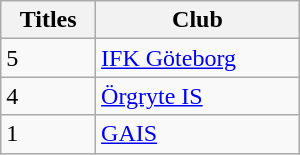<table class="wikitable" style="width:200px;">
<tr>
<th>Titles</th>
<th>Club</th>
</tr>
<tr>
<td>5</td>
<td><a href='#'>IFK Göteborg</a></td>
</tr>
<tr>
<td>4</td>
<td><a href='#'>Örgryte IS</a></td>
</tr>
<tr>
<td>1</td>
<td><a href='#'>GAIS</a></td>
</tr>
</table>
